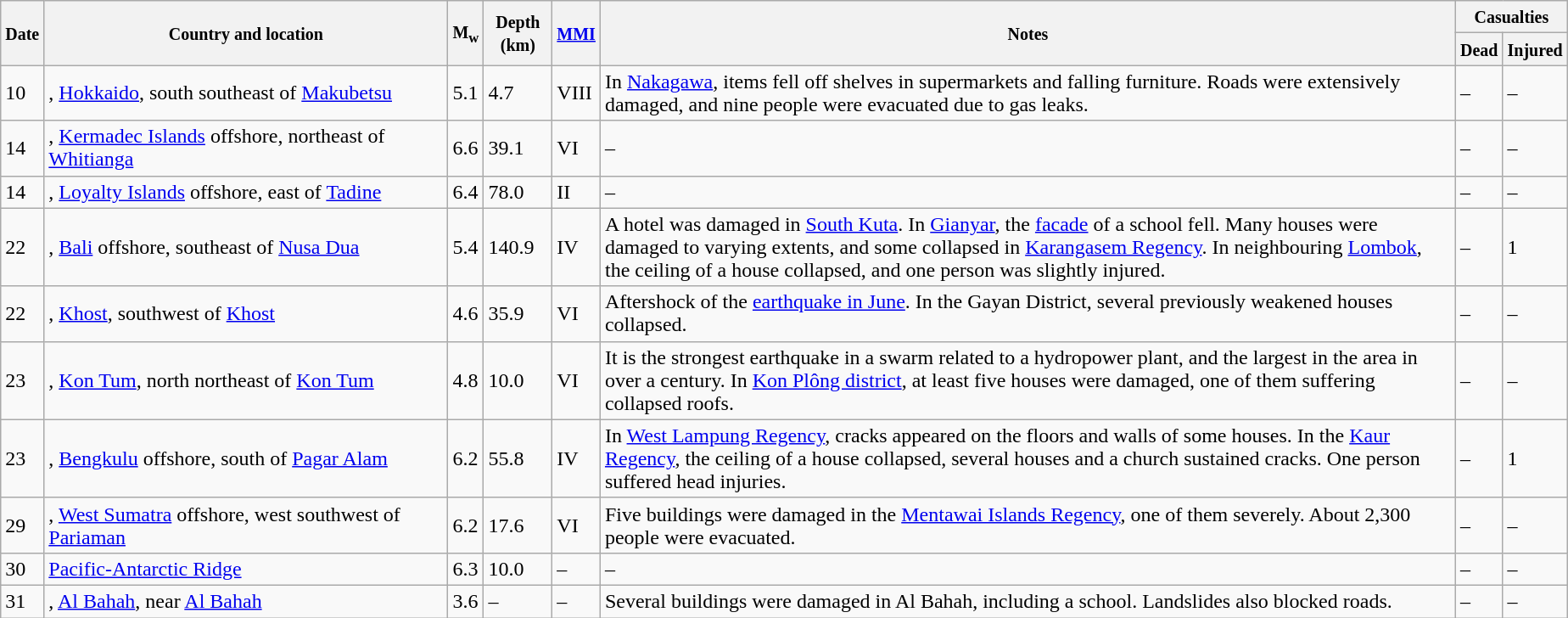<table class="wikitable sortable" style="border:1px black; margin-left:1em;">
<tr>
<th rowspan="2"><small>Date</small></th>
<th rowspan="2" style="width: 310px"><small>Country and location</small></th>
<th rowspan="2"><small>M<sub>w</sub></small></th>
<th rowspan="2"><small>Depth (km)</small></th>
<th rowspan="2"><small><a href='#'>MMI</a></small></th>
<th rowspan="2" class="unsortable"><small>Notes</small></th>
<th colspan="2"><small>Casualties</small></th>
</tr>
<tr>
<th><small>Dead</small></th>
<th><small>Injured</small></th>
</tr>
<tr>
<td>10</td>
<td>, <a href='#'>Hokkaido</a>,  south southeast of <a href='#'>Makubetsu</a></td>
<td>5.1</td>
<td>4.7</td>
<td>VIII</td>
<td>In <a href='#'>Nakagawa</a>, items fell off shelves in supermarkets and falling furniture. Roads were extensively damaged, and nine people were evacuated due to gas leaks.</td>
<td>–</td>
<td>–</td>
</tr>
<tr>
<td>14</td>
<td>, <a href='#'>Kermadec Islands</a> offshore,  northeast of <a href='#'>Whitianga</a></td>
<td>6.6</td>
<td>39.1</td>
<td>VI</td>
<td>–</td>
<td>–</td>
<td>–</td>
</tr>
<tr>
<td>14</td>
<td>, <a href='#'>Loyalty Islands</a> offshore,  east of <a href='#'>Tadine</a></td>
<td>6.4</td>
<td>78.0</td>
<td>II</td>
<td>–</td>
<td>–</td>
<td>–</td>
</tr>
<tr>
<td>22</td>
<td>, <a href='#'>Bali</a> offshore,  southeast of <a href='#'>Nusa Dua</a></td>
<td>5.4</td>
<td>140.9</td>
<td>IV</td>
<td>A hotel was damaged in <a href='#'>South Kuta</a>. In <a href='#'>Gianyar</a>, the <a href='#'>facade</a> of a school fell. Many houses were damaged to varying extents, and some collapsed in <a href='#'>Karangasem Regency</a>. In neighbouring <a href='#'>Lombok</a>, the ceiling of a house collapsed, and one person was slightly injured.</td>
<td>–</td>
<td>1</td>
</tr>
<tr>
<td>22</td>
<td>, <a href='#'>Khost</a>,  southwest of <a href='#'>Khost</a></td>
<td>4.6</td>
<td>35.9</td>
<td>VI</td>
<td>Aftershock of the <a href='#'>earthquake in June</a>. In the Gayan District, several previously weakened houses collapsed.</td>
<td>–</td>
<td>–</td>
</tr>
<tr>
<td>23</td>
<td>, <a href='#'>Kon Tum</a>,  north northeast of <a href='#'>Kon Tum</a></td>
<td>4.8</td>
<td>10.0</td>
<td>VI</td>
<td>It is the strongest earthquake in a swarm related to a hydropower plant, and the largest in the area in over a century. In <a href='#'>Kon Plông district</a>, at least five houses were damaged, one of them suffering collapsed roofs.</td>
<td>–</td>
<td>–</td>
</tr>
<tr>
<td>23</td>
<td>, <a href='#'>Bengkulu</a> offshore,  south of <a href='#'>Pagar Alam</a></td>
<td>6.2</td>
<td>55.8</td>
<td>IV</td>
<td>In <a href='#'>West Lampung Regency</a>, cracks appeared on the floors and walls of some houses. In the <a href='#'>Kaur Regency</a>, the ceiling of a house collapsed, several houses and a church sustained cracks. One person suffered head injuries.</td>
<td>–</td>
<td>1</td>
</tr>
<tr>
<td>29</td>
<td>, <a href='#'>West Sumatra</a> offshore,  west southwest of <a href='#'>Pariaman</a></td>
<td>6.2</td>
<td>17.6</td>
<td>VI</td>
<td>Five buildings were damaged in the <a href='#'>Mentawai Islands Regency</a>, one of them severely. About 2,300 people were evacuated.</td>
<td>–</td>
<td>–</td>
</tr>
<tr>
<td>30</td>
<td><a href='#'>Pacific-Antarctic Ridge</a></td>
<td>6.3</td>
<td>10.0</td>
<td>–</td>
<td>–</td>
<td>–</td>
<td>–</td>
</tr>
<tr>
<td>31</td>
<td>, <a href='#'>Al Bahah</a>, near <a href='#'>Al Bahah</a></td>
<td>3.6</td>
<td>–</td>
<td>–</td>
<td>Several buildings were damaged in Al Bahah, including a school. Landslides also blocked roads.</td>
<td>–</td>
<td>–</td>
</tr>
<tr>
</tr>
</table>
